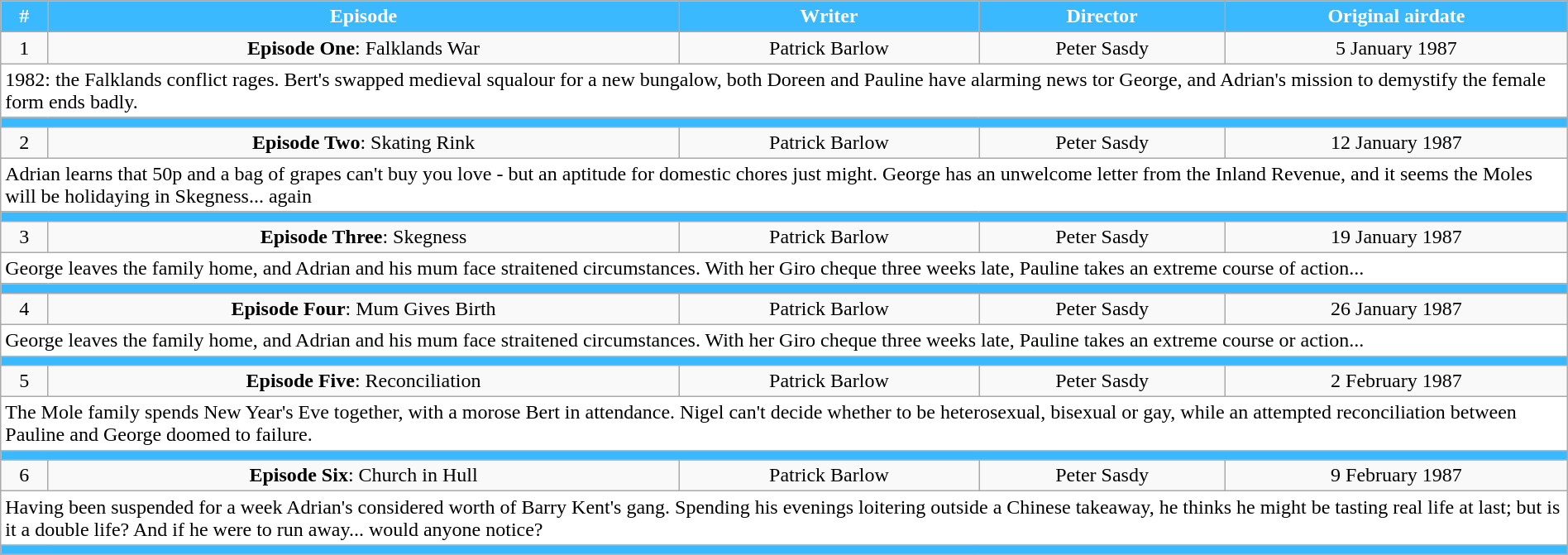<table class="wikitable" style="width:100%;">
<tr>
<th style="background-color: #3BB9FF; color:white">#</th>
<th style="background: #3BB9FF; color:white">Episode</th>
<th style="background: #3BB9FF; color:white">Writer</th>
<th style="background: #3BB9FF; color:white">Director</th>
<th style="background: #3BB9FF; color:white">Original airdate</th>
</tr>
<tr>
<td align="center">1</td>
<td align="center"><strong>Episode One</strong>: Falklands War</td>
<td align="center">Patrick Barlow</td>
<td align="center">Peter Sasdy</td>
<td align="center">5 January 1987</td>
</tr>
<tr>
<td style="background:white" colspan="5">1982: the Falklands conflict rages. Bert's swapped medieval squalour for a new bungalow, both Doreen and Pauline have alarming news tor George, and Adrian's mission to demystify the female form ends badly.</td>
</tr>
<tr style="background:#3BB9FF; height:2px">
<td colspan="5"></td>
</tr>
<tr>
<td align="center">2</td>
<td align="center"><strong>Episode Two</strong>: Skating Rink</td>
<td align="center">Patrick Barlow</td>
<td align="center">Peter Sasdy</td>
<td align="center">12 January 1987</td>
</tr>
<tr>
<td style="background:white" colspan="5">Adrian learns that 50p and a bag of grapes can't buy you love - but an aptitude for domestic chores just might. George has an unwelcome letter from the Inland Revenue, and it seems the Moles will be holidaying in Skegness... again</td>
</tr>
<tr style="background:#3BB9FF; height:2px">
<td colspan="5"></td>
</tr>
<tr>
<td align="center">3</td>
<td align="center"><strong>Episode Three</strong>: Skegness</td>
<td align="center">Patrick Barlow</td>
<td align="center">Peter Sasdy</td>
<td align="center">19 January 1987</td>
</tr>
<tr>
<td style="background:white" colspan="5">George leaves the family home, and Adrian and his mum face straitened circumstances. With her Giro cheque three weeks late, Pauline takes an extreme course of action...</td>
</tr>
<tr style="background:#3BB9FF; height:2px">
<td colspan="5"></td>
</tr>
<tr>
<td align="center">4</td>
<td align="center"><strong>Episode Four</strong>: Mum Gives Birth</td>
<td align="center">Patrick Barlow</td>
<td align="center">Peter Sasdy</td>
<td align="center">26 January 1987</td>
</tr>
<tr>
<td style="background:white" colspan="5">George leaves the family home, and Adrian and his mum face straitened circumstances. With her Giro cheque three weeks late, Pauline takes an extreme course or action...</td>
</tr>
<tr style="background:#3BB9FF; height:2px">
<td colspan="5"></td>
</tr>
<tr>
<td align="center">5</td>
<td align="center"><strong>Episode Five</strong>: Reconciliation</td>
<td align="center">Patrick Barlow</td>
<td align="center">Peter Sasdy</td>
<td align="center">2 February 1987</td>
</tr>
<tr>
<td style="background:white" colspan="5">The Mole family spends New Year's Eve together, with a morose Bert in attendance. Nigel can't decide whether to be heterosexual, bisexual or gay, while an attempted reconciliation between Pauline and George doomed to failure.</td>
</tr>
<tr style="background:#3BB9FF; height:2px">
<td colspan="5"></td>
</tr>
<tr>
<td align="center">6</td>
<td align="center"><strong>Episode Six</strong>: Church in Hull</td>
<td align="center">Patrick Barlow</td>
<td align="center">Peter Sasdy</td>
<td align="center">9 February 1987</td>
</tr>
<tr>
<td style="background:white" colspan="5">Having been suspended for a week Adrian's considered worth of Barry Kent's gang. Spending his evenings loitering outside a Chinese takeaway, he thinks he might be tasting real life at last; but is it a double life? And if he were to run away... would anyone notice?</td>
</tr>
<tr style="background:#3BB9FF; height:2px">
<td colspan="5"></td>
</tr>
<tr>
</tr>
</table>
